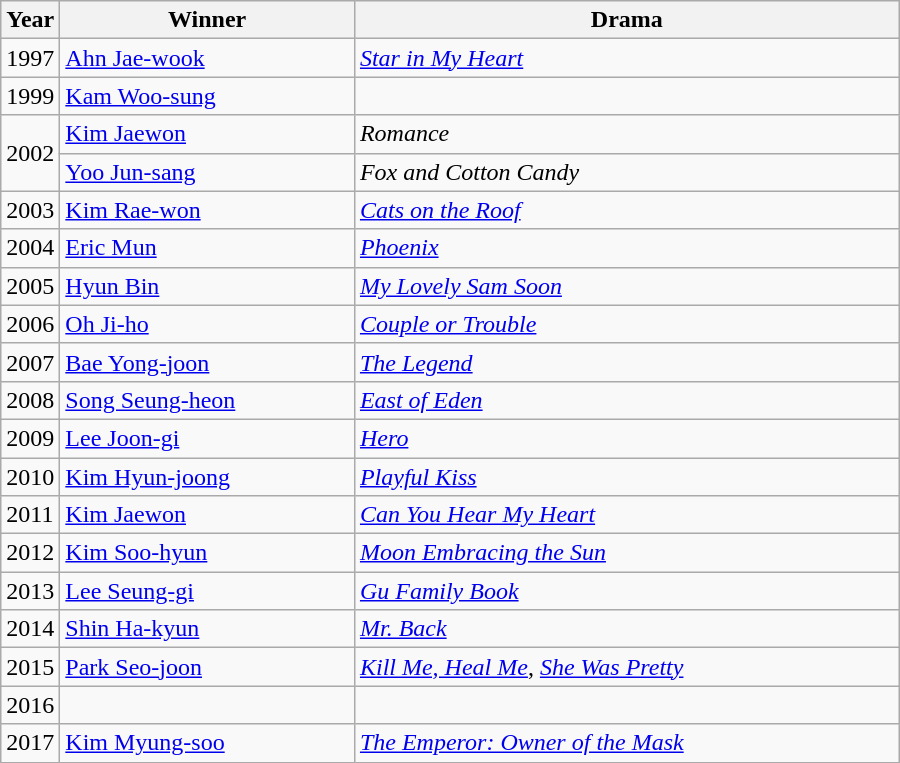<table class="wikitable" style="width:600px">
<tr>
<th width=10>Year</th>
<th>Winner</th>
<th>Drama</th>
</tr>
<tr>
<td>1997</td>
<td><a href='#'>Ahn Jae-wook</a></td>
<td><em><a href='#'>Star in My Heart</a></em></td>
</tr>
<tr>
<td>1999</td>
<td><a href='#'>Kam Woo-sung</a></td>
<td></td>
</tr>
<tr>
<td rowspan=2>2002</td>
<td><a href='#'>Kim Jaewon</a></td>
<td><em>Romance</em></td>
</tr>
<tr>
<td><a href='#'>Yoo Jun-sang</a></td>
<td><em>Fox and Cotton Candy</em></td>
</tr>
<tr>
<td>2003</td>
<td><a href='#'>Kim Rae-won</a></td>
<td><em><a href='#'>Cats on the Roof</a></em></td>
</tr>
<tr>
<td>2004</td>
<td><a href='#'>Eric Mun</a></td>
<td><em><a href='#'>Phoenix</a></em></td>
</tr>
<tr>
<td>2005</td>
<td><a href='#'>Hyun Bin</a></td>
<td><em><a href='#'>My Lovely Sam Soon</a></em></td>
</tr>
<tr>
<td>2006</td>
<td><a href='#'>Oh Ji-ho</a></td>
<td><em><a href='#'>Couple or Trouble</a></em></td>
</tr>
<tr>
<td>2007</td>
<td><a href='#'>Bae Yong-joon</a></td>
<td><em><a href='#'>The Legend</a></em></td>
</tr>
<tr>
<td>2008</td>
<td><a href='#'>Song Seung-heon</a></td>
<td><em><a href='#'>East of Eden</a></em></td>
</tr>
<tr>
<td>2009</td>
<td><a href='#'>Lee Joon-gi</a></td>
<td><em><a href='#'>Hero</a></em></td>
</tr>
<tr>
<td>2010</td>
<td><a href='#'>Kim Hyun-joong</a></td>
<td><em><a href='#'>Playful Kiss</a></em></td>
</tr>
<tr>
<td>2011</td>
<td><a href='#'>Kim Jaewon</a></td>
<td><em><a href='#'>Can You Hear My Heart</a></em></td>
</tr>
<tr>
<td>2012</td>
<td><a href='#'>Kim Soo-hyun</a></td>
<td><em><a href='#'>Moon Embracing the Sun</a></em></td>
</tr>
<tr>
<td>2013</td>
<td><a href='#'>Lee Seung-gi</a></td>
<td><em><a href='#'>Gu Family Book</a></em></td>
</tr>
<tr>
<td>2014</td>
<td><a href='#'>Shin Ha-kyun</a></td>
<td><em><a href='#'>Mr. Back</a></em></td>
</tr>
<tr>
<td>2015</td>
<td><a href='#'>Park Seo-joon</a></td>
<td><em><a href='#'>Kill Me, Heal Me</a></em>, <em><a href='#'>She Was Pretty</a></em></td>
</tr>
<tr>
<td>2016</td>
<td></td>
<td></td>
</tr>
<tr>
<td>2017</td>
<td><a href='#'>Kim Myung-soo</a></td>
<td><em><a href='#'>The Emperor: Owner of the Mask</a></em></td>
</tr>
</table>
